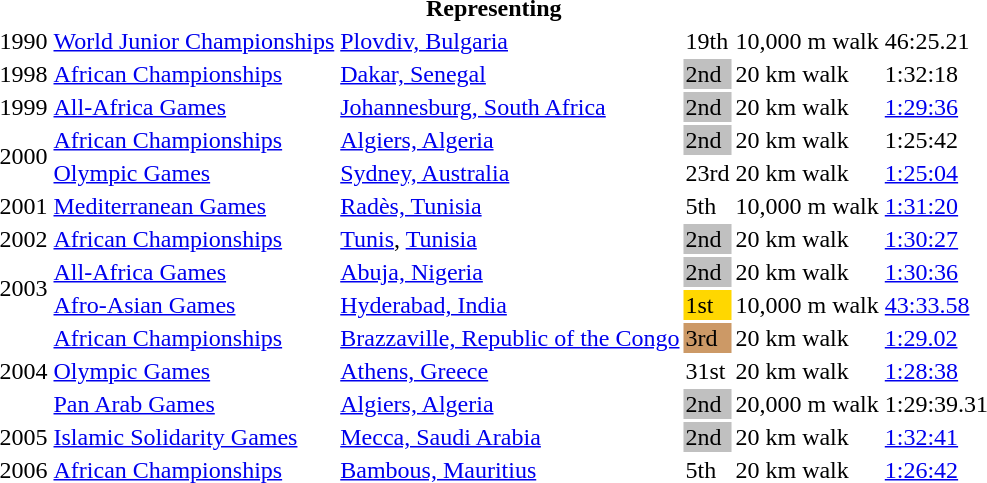<table>
<tr>
<th colspan="6">Representing </th>
</tr>
<tr>
<td>1990</td>
<td><a href='#'>World Junior Championships</a></td>
<td><a href='#'>Plovdiv, Bulgaria</a></td>
<td>19th</td>
<td>10,000 m walk</td>
<td>46:25.21</td>
</tr>
<tr>
<td>1998</td>
<td><a href='#'>African Championships</a></td>
<td><a href='#'>Dakar, Senegal</a></td>
<td bgcolor=silver>2nd</td>
<td>20 km walk</td>
<td>1:32:18</td>
</tr>
<tr>
<td>1999</td>
<td><a href='#'>All-Africa Games</a></td>
<td><a href='#'>Johannesburg, South Africa</a></td>
<td bgcolor=silver>2nd</td>
<td>20 km walk</td>
<td><a href='#'>1:29:36</a></td>
</tr>
<tr>
<td rowspan=2>2000</td>
<td><a href='#'>African Championships</a></td>
<td><a href='#'>Algiers, Algeria</a></td>
<td bgcolor=silver>2nd</td>
<td>20 km walk</td>
<td>1:25:42</td>
</tr>
<tr>
<td><a href='#'>Olympic Games</a></td>
<td><a href='#'>Sydney, Australia</a></td>
<td>23rd</td>
<td>20 km walk</td>
<td><a href='#'>1:25:04</a></td>
</tr>
<tr>
<td>2001</td>
<td><a href='#'>Mediterranean Games</a></td>
<td><a href='#'>Radès, Tunisia</a></td>
<td>5th</td>
<td>10,000 m walk</td>
<td><a href='#'>1:31:20</a></td>
</tr>
<tr>
<td>2002</td>
<td><a href='#'>African Championships</a></td>
<td><a href='#'>Tunis</a>, <a href='#'>Tunisia</a></td>
<td bgcolor=silver>2nd</td>
<td>20 km walk</td>
<td><a href='#'>1:30:27</a></td>
</tr>
<tr>
<td rowspan=2>2003</td>
<td><a href='#'>All-Africa Games</a></td>
<td><a href='#'>Abuja, Nigeria</a></td>
<td bgcolor=silver>2nd</td>
<td>20 km walk</td>
<td><a href='#'>1:30:36</a></td>
</tr>
<tr>
<td><a href='#'>Afro-Asian Games</a></td>
<td><a href='#'>Hyderabad, India</a></td>
<td bgcolor=gold>1st</td>
<td>10,000 m walk</td>
<td><a href='#'>43:33.58</a></td>
</tr>
<tr>
<td rowspan=3>2004</td>
<td><a href='#'>African Championships</a></td>
<td><a href='#'>Brazzaville, Republic of the Congo</a></td>
<td bgcolor=cc9966>3rd</td>
<td>20 km walk</td>
<td><a href='#'>1:29.02</a></td>
</tr>
<tr>
<td><a href='#'>Olympic Games</a></td>
<td><a href='#'>Athens, Greece</a></td>
<td>31st</td>
<td>20 km walk</td>
<td><a href='#'>1:28:38</a></td>
</tr>
<tr>
<td><a href='#'>Pan Arab Games</a></td>
<td><a href='#'>Algiers, Algeria</a></td>
<td bgcolor=silver>2nd</td>
<td>20,000 m walk</td>
<td>1:29:39.31</td>
</tr>
<tr>
<td>2005</td>
<td><a href='#'>Islamic Solidarity Games</a></td>
<td><a href='#'>Mecca, Saudi Arabia</a></td>
<td bgcolor=silver>2nd</td>
<td>20 km walk</td>
<td><a href='#'>1:32:41</a></td>
</tr>
<tr>
<td>2006</td>
<td><a href='#'>African Championships</a></td>
<td><a href='#'>Bambous, Mauritius</a></td>
<td>5th</td>
<td>20 km walk</td>
<td><a href='#'>1:26:42</a></td>
</tr>
</table>
